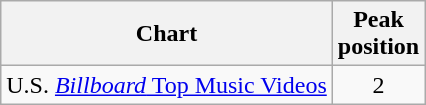<table class="wikitable sortable">
<tr>
<th>Chart</th>
<th>Peak<br>position</th>
</tr>
<tr>
<td align="left">U.S. <a href='#'><em>Billboard</em> Top Music Videos</a></td>
<td align="center">2</td>
</tr>
</table>
